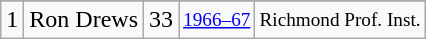<table class="wikitable">
<tr>
</tr>
<tr>
<td>1</td>
<td>Ron Drews</td>
<td>33</td>
<td style="font-size:80%;"><a href='#'>1966–67</a></td>
<td style="font-size:80%;">Richmond Prof. Inst.</td>
</tr>
</table>
